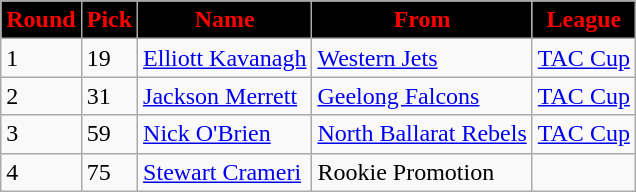<table class="wikitable">
<tr>
<th style="background:#000000; color:red; text-align:center;">Round</th>
<th style="background:#000000; color:red; text-align:center;">Pick</th>
<th style="background:#000000; color:red; text-align:center;">Name</th>
<th style="background:#000000; color:red; text-align:center;">From</th>
<th style="background:#000000; color:red; text-align:center;">League</th>
</tr>
<tr>
<td>1</td>
<td>19</td>
<td> <a href='#'>Elliott Kavanagh</a></td>
<td><a href='#'>Western Jets</a></td>
<td><a href='#'>TAC Cup</a></td>
</tr>
<tr>
<td>2</td>
<td>31</td>
<td> <a href='#'>Jackson Merrett</a></td>
<td><a href='#'>Geelong Falcons</a></td>
<td><a href='#'>TAC Cup</a></td>
</tr>
<tr>
<td>3</td>
<td>59</td>
<td> <a href='#'>Nick O'Brien</a></td>
<td><a href='#'>North Ballarat Rebels</a></td>
<td><a href='#'>TAC Cup</a></td>
</tr>
<tr>
<td>4</td>
<td>75</td>
<td> <a href='#'>Stewart Crameri</a></td>
<td>Rookie Promotion</td>
<td></td>
</tr>
</table>
